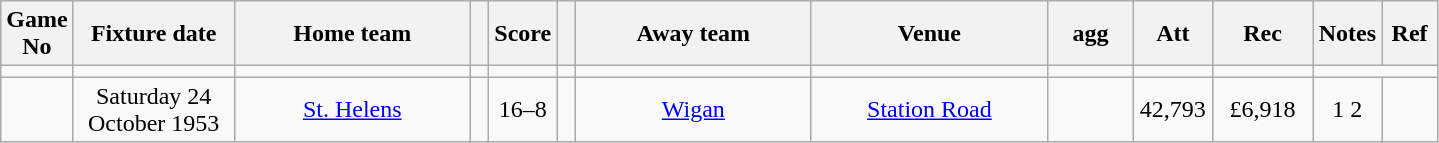<table class="wikitable" style="text-align:center;">
<tr>
<th width=20 abbr="No">Game No</th>
<th width=100 abbr="Date">Fixture date</th>
<th width=150 abbr="Home team">Home team</th>
<th width=5 abbr="space"></th>
<th width=20 abbr="Score">Score</th>
<th width=5 abbr="space"></th>
<th width=150 abbr="Away team">Away team</th>
<th width=150 abbr="Venue">Venue</th>
<th width=50 abbr="agg">agg</th>
<th width=45 abbr="Att">Att</th>
<th width=60 abbr="Rec">Rec</th>
<th width=20 abbr="Notes">Notes</th>
<th width=30 abbr="Ref">Ref</th>
</tr>
<tr>
<td></td>
<td></td>
<td></td>
<td></td>
<td></td>
<td></td>
<td></td>
<td></td>
<td></td>
<td></td>
<td></td>
</tr>
<tr>
<td></td>
<td>Saturday 24 October 1953</td>
<td><a href='#'>St. Helens</a></td>
<td></td>
<td>16–8</td>
<td></td>
<td><a href='#'>Wigan</a></td>
<td><a href='#'>Station Road</a></td>
<td></td>
<td>42,793</td>
<td>£6,918</td>
<td>1 2</td>
<td></td>
</tr>
</table>
